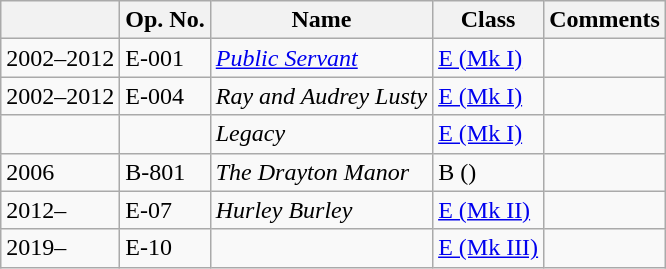<table class="wikitable sortable">
<tr>
<th></th>
<th>Op. No.</th>
<th>Name</th>
<th>Class</th>
<th class="unsortable">Comments</th>
</tr>
<tr>
<td>2002–2012</td>
<td>E-001</td>
<td><a href='#'><em>Public Servant<br></em></a></td>
<td><a href='#'>E (Mk I)</a></td>
<td></td>
</tr>
<tr>
<td>2002–2012</td>
<td>E-004</td>
<td><em>Ray and Audrey Lusty</em></td>
<td><a href='#'>E (Mk I)</a></td>
<td></td>
</tr>
<tr>
<td></td>
<td></td>
<td><em>Legacy</em></td>
<td><a href='#'>E (Mk I)</a></td>
<td></td>
</tr>
<tr>
<td>2006</td>
<td>B-801</td>
<td><em>The Drayton Manor</em></td>
<td>B ()</td>
<td></td>
</tr>
<tr>
<td>2012–</td>
<td>E-07</td>
<td><em>Hurley Burley</em></td>
<td><a href='#'>E (Mk II)</a></td>
<td></td>
</tr>
<tr>
<td>2019–</td>
<td>E-10</td>
<td></td>
<td><a href='#'>E (Mk III)</a></td>
<td></td>
</tr>
</table>
